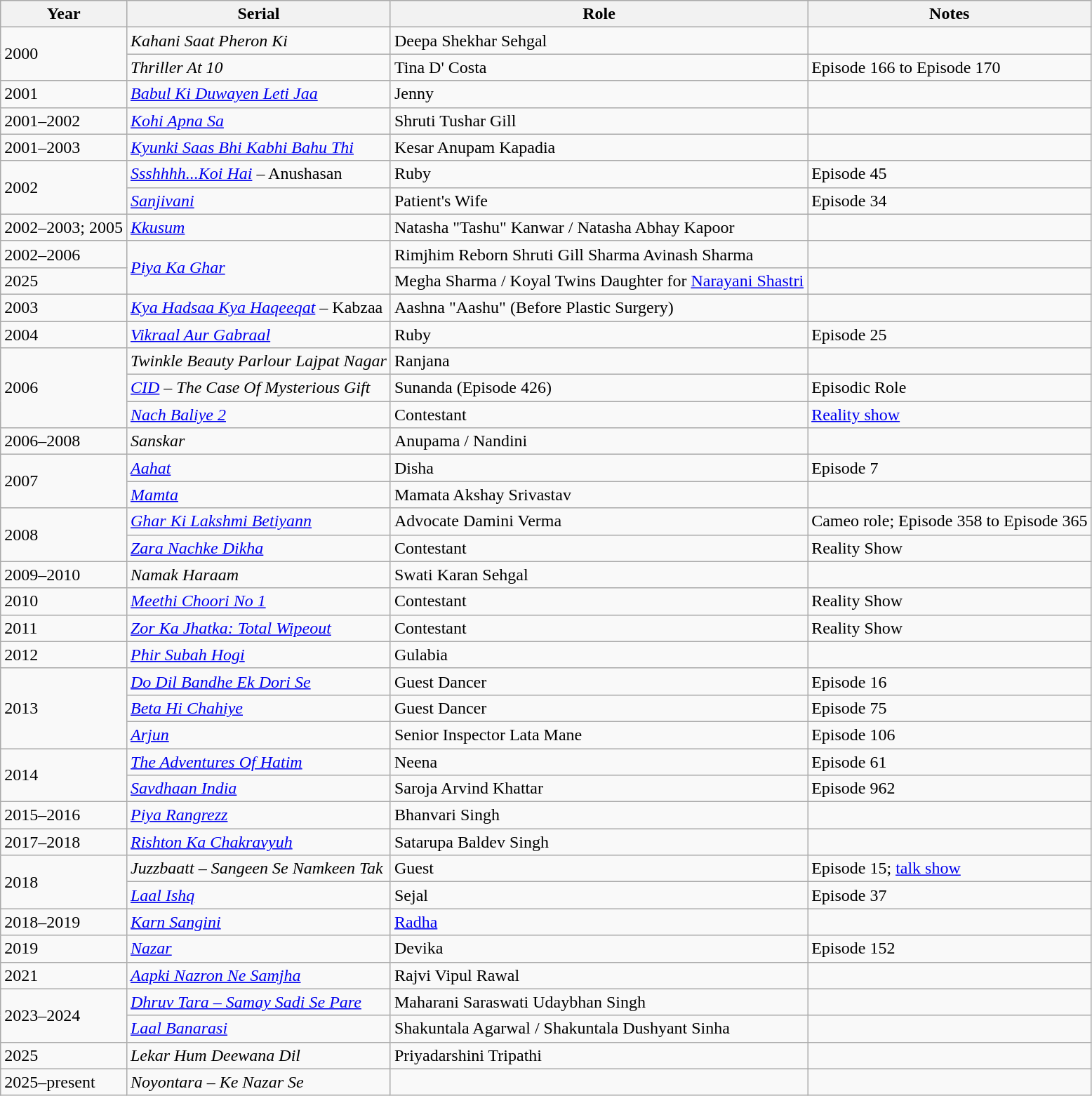<table class="wikitable sortable">
<tr>
<th>Year</th>
<th>Serial</th>
<th>Role</th>
<th>Notes</th>
</tr>
<tr>
<td rowspan = "2">2000</td>
<td><em>Kahani Saat Pheron Ki</em></td>
<td>Deepa Shekhar Sehgal</td>
<td></td>
</tr>
<tr>
<td><em>Thriller At 10</em></td>
<td>Tina D' Costa</td>
<td>Episode 166 to Episode 170</td>
</tr>
<tr>
<td>2001</td>
<td><em><a href='#'>Babul Ki Duwayen Leti Jaa</a></em></td>
<td>Jenny</td>
<td></td>
</tr>
<tr>
<td>2001–2002</td>
<td><em><a href='#'>Kohi Apna Sa</a></em></td>
<td>Shruti Tushar Gill</td>
<td></td>
</tr>
<tr>
<td>2001–2003</td>
<td><em><a href='#'>Kyunki Saas Bhi Kabhi Bahu Thi</a></em></td>
<td>Kesar Anupam Kapadia</td>
<td></td>
</tr>
<tr>
<td rowspan = "2">2002</td>
<td><em><a href='#'>Ssshhhh...Koi Hai</a></em> – Anushasan</td>
<td>Ruby</td>
<td>Episode 45</td>
</tr>
<tr>
<td><em> <a href='#'>Sanjivani</a></em></td>
<td>Patient's Wife</td>
<td>Episode 34</td>
</tr>
<tr>
<td>2002–2003; 2005</td>
<td><em><a href='#'>Kkusum</a></em></td>
<td>Natasha "Tashu" Kanwar / Natasha Abhay Kapoor</td>
<td></td>
</tr>
<tr>
<td>2002–2006</td>
<td rowspan = "2"><em> <a href='#'>Piya Ka Ghar</a></em></td>
<td>Rimjhim Reborn Shruti Gill Sharma  Avinash Sharma</td>
<td></td>
</tr>
<tr>
<td>2025</td>
<td>Megha Sharma / Koyal Twins Daughter for <a href='#'>Narayani Shastri</a></td>
<td></td>
</tr>
<tr>
<td>2003</td>
<td><em><a href='#'>Kya Hadsaa Kya Haqeeqat</a></em> – Kabzaa</td>
<td>Aashna "Aashu" (Before Plastic Surgery)</td>
<td></td>
</tr>
<tr>
<td>2004</td>
<td><em><a href='#'>Vikraal Aur Gabraal</a></em></td>
<td>Ruby</td>
<td>Episode 25</td>
</tr>
<tr>
<td rowspan = "3">2006</td>
<td><em>Twinkle Beauty Parlour Lajpat Nagar</em></td>
<td>Ranjana</td>
<td></td>
</tr>
<tr>
<td><em><a href='#'>CID</a></em> – <em>The Case Of Mysterious Gift</em></td>
<td>Sunanda (Episode 426)</td>
<td>Episodic Role</td>
</tr>
<tr>
<td><em><a href='#'>Nach Baliye 2</a></em></td>
<td>Contestant</td>
<td><a href='#'>Reality show</a></td>
</tr>
<tr>
<td>2006–2008</td>
<td><em>Sanskar</em></td>
<td>Anupama / Nandini</td>
<td></td>
</tr>
<tr>
<td rowspan = "2">2007</td>
<td><em><a href='#'>Aahat</a></em></td>
<td>Disha</td>
<td>Episode 7</td>
</tr>
<tr>
<td><em><a href='#'>Mamta</a></em></td>
<td>Mamata Akshay Srivastav</td>
<td></td>
</tr>
<tr>
<td rowspan = "2">2008</td>
<td><em><a href='#'>Ghar Ki Lakshmi Betiyann</a></em></td>
<td>Advocate Damini Verma</td>
<td>Cameo role; Episode 358 to Episode 365</td>
</tr>
<tr>
<td><em><a href='#'>Zara Nachke Dikha</a></em></td>
<td>Contestant</td>
<td>Reality Show</td>
</tr>
<tr>
<td>2009–2010</td>
<td><em>Namak Haraam</em></td>
<td>Swati Karan Sehgal</td>
<td></td>
</tr>
<tr>
<td>2010</td>
<td><em><a href='#'>Meethi Choori No 1</a></em></td>
<td>Contestant</td>
<td>Reality Show</td>
</tr>
<tr>
<td>2011</td>
<td><em><a href='#'>Zor Ka Jhatka: Total Wipeout</a></em></td>
<td>Contestant</td>
<td>Reality Show</td>
</tr>
<tr>
<td>2012</td>
<td><em><a href='#'>Phir Subah Hogi</a></em></td>
<td>Gulabia</td>
<td></td>
</tr>
<tr>
<td rowspan = "3">2013</td>
<td><em><a href='#'>Do Dil Bandhe Ek Dori Se</a></em></td>
<td>Guest Dancer</td>
<td>Episode 16</td>
</tr>
<tr>
<td><em><a href='#'>Beta Hi Chahiye</a></em></td>
<td>Guest Dancer</td>
<td>Episode 75</td>
</tr>
<tr>
<td><em><a href='#'>Arjun</a></em></td>
<td>Senior Inspector Lata Mane</td>
<td>Episode 106</td>
</tr>
<tr>
<td rowspan = "2">2014</td>
<td><em><a href='#'>The Adventures Of Hatim</a></em></td>
<td>Neena</td>
<td>Episode 61</td>
</tr>
<tr>
<td><em><a href='#'>Savdhaan India</a></em></td>
<td>Saroja Arvind Khattar</td>
<td>Episode 962</td>
</tr>
<tr>
<td>2015–2016</td>
<td><em><a href='#'>Piya Rangrezz</a></em></td>
<td>Bhanvari Singh</td>
<td></td>
</tr>
<tr>
<td>2017–2018</td>
<td><em><a href='#'>Rishton Ka Chakravyuh</a></em></td>
<td>Satarupa Baldev Singh</td>
<td></td>
</tr>
<tr>
<td rowspan = "2">2018</td>
<td><em>Juzzbaatt – Sangeen Se Namkeen Tak</em></td>
<td>Guest</td>
<td>Episode 15; <a href='#'>talk show</a></td>
</tr>
<tr>
<td><em><a href='#'>Laal Ishq</a></em></td>
<td>Sejal</td>
<td>Episode 37</td>
</tr>
<tr>
<td>2018–2019</td>
<td><em><a href='#'>Karn Sangini</a></em></td>
<td><a href='#'>Radha</a></td>
<td></td>
</tr>
<tr>
<td>2019</td>
<td><em><a href='#'>Nazar</a></em></td>
<td>Devika</td>
<td>Episode 152</td>
</tr>
<tr>
<td>2021</td>
<td><em><a href='#'>Aapki Nazron Ne Samjha</a></em></td>
<td>Rajvi Vipul Rawal</td>
<td></td>
</tr>
<tr>
<td rowspan = "2">2023–2024</td>
<td><em><a href='#'>Dhruv Tara – Samay Sadi Se Pare</a></em></td>
<td>Maharani Saraswati Udaybhan Singh</td>
<td></td>
</tr>
<tr>
<td><em><a href='#'>Laal Banarasi</a></em></td>
<td>Shakuntala Agarwal / Shakuntala Dushyant Sinha</td>
<td></td>
</tr>
<tr>
<td>2025</td>
<td><em>Lekar Hum Deewana Dil</em></td>
<td>Priyadarshini Tripathi</td>
<td></td>
</tr>
<tr>
<td>2025–present</td>
<td><em>Noyontara – Ke Nazar Se</em></td>
<td></td>
<td></td>
</tr>
</table>
